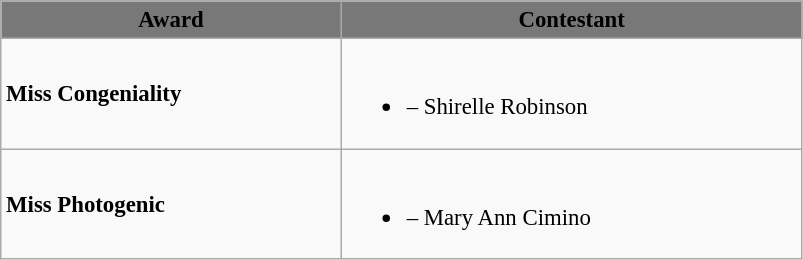<table class="wikitable sortable" style="font-size: 95%;">
<tr bgcolor="#787878" colspan=10 align="center">
<td width="220"><span><strong>Award</strong></span></td>
<td width="300"><span><strong>Contestant</strong></span></td>
</tr>
<tr>
<td><strong>Miss Congeniality</strong></td>
<td><br><ul><li><strong></strong> – Shirelle Robinson</li></ul></td>
</tr>
<tr>
<td><strong>Miss Photogenic</strong></td>
<td><br><ul><li><strong></strong> – Mary Ann Cimino</li></ul></td>
</tr>
</table>
